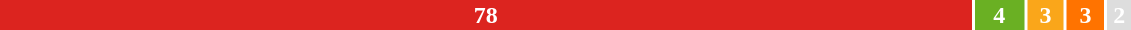<table style="width:60%; text-align:center;">
<tr style="color:white;">
<td style="background:#DC241f; width:86.7%;"><strong>78</strong></td>
<td style="background:#6AB023; width:4.4%;"><strong>4</strong></td>
<td style="background:#FAA61A; width:3.3%;"><strong>3</strong></td>
<td style="background:#FF7300; width:3.3%;"><strong>3</strong></td>
<td style="background:#DDDDDD; width:2.2%;"><strong>2</strong></td>
</tr>
<tr>
<td><span></span></td>
<td><span></span></td>
<td><span></span></td>
<td><span></span></td>
<td><span></span></td>
</tr>
</table>
